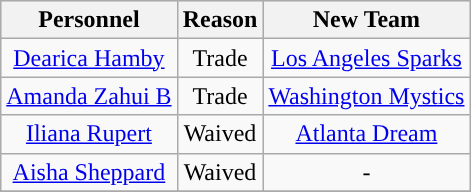<table class="wikitable" style="text-align: center">
<tr align="center"  bgcolor="#dddddd">
<th><strong>Personnel</strong></th>
<th><strong>Reason</strong></th>
<th><strong>New Team</strong></th>
</tr>
<tr>
<td><a href='#'>Dearica Hamby</a></td>
<td>Trade</td>
<td><a href='#'>Los Angeles Sparks</a></td>
</tr>
<tr>
<td><a href='#'>Amanda Zahui B</a></td>
<td>Trade</td>
<td><a href='#'>Washington Mystics</a></td>
</tr>
<tr>
<td><a href='#'>Iliana Rupert</a></td>
<td>Waived</td>
<td><a href='#'>Atlanta Dream</a></td>
</tr>
<tr>
<td><a href='#'>Aisha Sheppard</a></td>
<td>Waived</td>
<td>-</td>
</tr>
<tr>
</tr>
</table>
